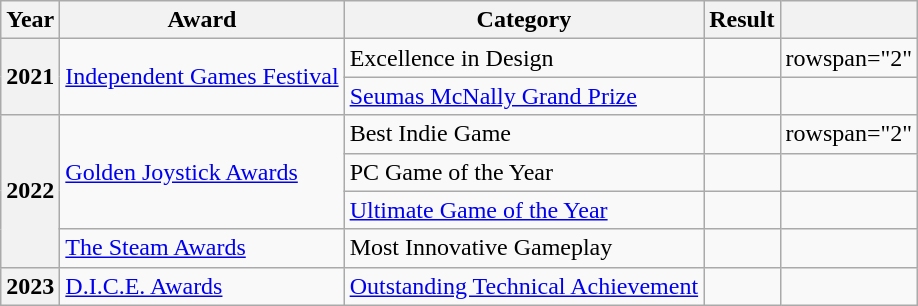<table class="wikitable sortable plainrowheaders">
<tr>
<th scope="col">Year</th>
<th scope="col">Award</th>
<th scope="col">Category</th>
<th scope="col">Result</th>
<th scope="col" class="unsortable"></th>
</tr>
<tr>
<th scope="row" rowspan="2">2021</th>
<td rowspan="2"><a href='#'>Independent Games Festival</a></td>
<td>Excellence in Design</td>
<td></td>
<td>rowspan="2" </td>
</tr>
<tr>
<td><a href='#'>Seumas McNally Grand Prize</a></td>
<td></td>
</tr>
<tr>
<th scope="row" rowspan="4">2022</th>
<td rowspan="3"><a href='#'>Golden Joystick Awards</a></td>
<td>Best Indie Game</td>
<td></td>
<td>rowspan="2" </td>
</tr>
<tr>
<td>PC Game of the Year</td>
<td></td>
</tr>
<tr>
<td><a href='#'>Ultimate Game of the Year</a></td>
<td></td>
<td></td>
</tr>
<tr>
<td><a href='#'>The Steam Awards</a></td>
<td>Most Innovative Gameplay</td>
<td></td>
<td></td>
</tr>
<tr>
<th scope="row">2023</th>
<td><a href='#'>D.I.C.E. Awards</a></td>
<td><a href='#'>Outstanding Technical Achievement</a></td>
<td></td>
<td></td>
</tr>
</table>
